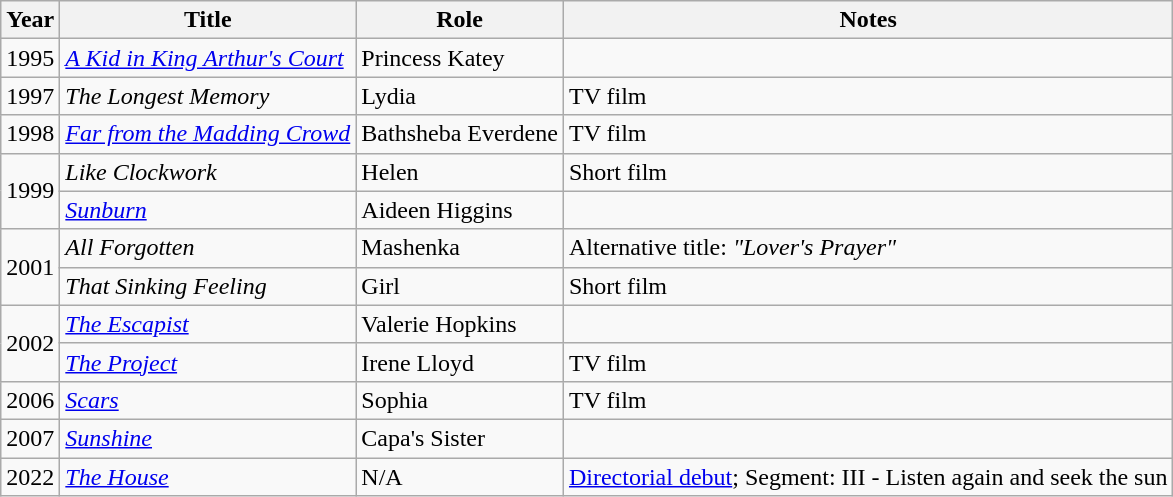<table class="wikitable sortable">
<tr>
<th>Year</th>
<th>Title</th>
<th>Role</th>
<th>Notes</th>
</tr>
<tr>
<td>1995</td>
<td><em><a href='#'>A Kid in King Arthur's Court</a></em></td>
<td>Princess Katey</td>
<td></td>
</tr>
<tr>
<td>1997</td>
<td><em>The Longest Memory</em></td>
<td>Lydia</td>
<td>TV film</td>
</tr>
<tr>
<td>1998</td>
<td><em><a href='#'>Far from the Madding Crowd</a></em></td>
<td>Bathsheba Everdene</td>
<td>TV film</td>
</tr>
<tr>
<td rowspan="2">1999</td>
<td><em>Like Clockwork</em></td>
<td>Helen</td>
<td>Short film</td>
</tr>
<tr>
<td><em><a href='#'>Sunburn</a></em></td>
<td>Aideen Higgins</td>
<td></td>
</tr>
<tr>
<td rowspan="2">2001</td>
<td><em>All Forgotten</em></td>
<td>Mashenka</td>
<td>Alternative title: <em>"Lover's Prayer"</em></td>
</tr>
<tr>
<td><em>That Sinking Feeling</em></td>
<td>Girl</td>
<td>Short film</td>
</tr>
<tr>
<td rowspan="2">2002</td>
<td><em><a href='#'>The Escapist</a></em></td>
<td>Valerie Hopkins</td>
<td></td>
</tr>
<tr>
<td><em><a href='#'>The Project</a></em></td>
<td>Irene Lloyd</td>
<td>TV film</td>
</tr>
<tr>
<td>2006</td>
<td><em><a href='#'>Scars</a></em></td>
<td>Sophia</td>
<td>TV film</td>
</tr>
<tr>
<td>2007</td>
<td><em><a href='#'>Sunshine</a></em></td>
<td>Capa's Sister</td>
<td></td>
</tr>
<tr>
<td>2022</td>
<td><em><a href='#'>The House</a></em></td>
<td>N/A</td>
<td><a href='#'>Directorial debut</a>; Segment: III - Listen again and seek the sun</td>
</tr>
</table>
